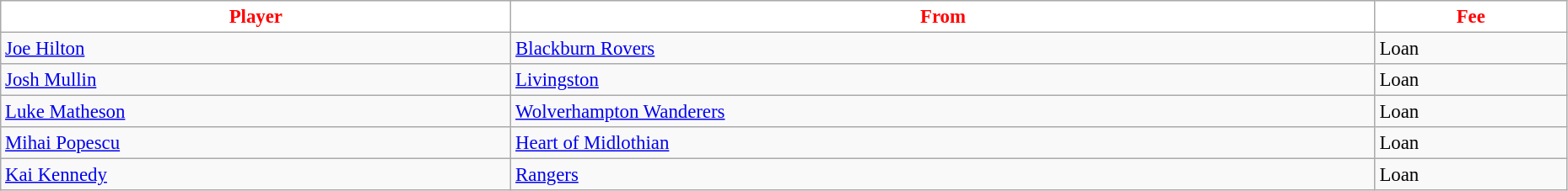<table class="wikitable" style="text-align:left; font-size:95%;width:98%;">
<tr>
<th style="background:white; color:red;">Player</th>
<th style="background:white; color:red;">From</th>
<th style="background:white; color:red;">Fee</th>
</tr>
<tr>
<td> <a href='#'>Joe Hilton</a></td>
<td> <a href='#'>Blackburn Rovers</a></td>
<td>Loan</td>
</tr>
<tr>
<td> <a href='#'>Josh Mullin</a></td>
<td> <a href='#'>Livingston</a></td>
<td>Loan</td>
</tr>
<tr>
<td> <a href='#'>Luke Matheson</a></td>
<td> <a href='#'>Wolverhampton Wanderers</a></td>
<td>Loan</td>
</tr>
<tr>
<td> <a href='#'>Mihai Popescu</a></td>
<td> <a href='#'>Heart of Midlothian</a></td>
<td>Loan</td>
</tr>
<tr>
<td> <a href='#'>Kai Kennedy</a></td>
<td> <a href='#'>Rangers</a></td>
<td>Loan</td>
</tr>
</table>
